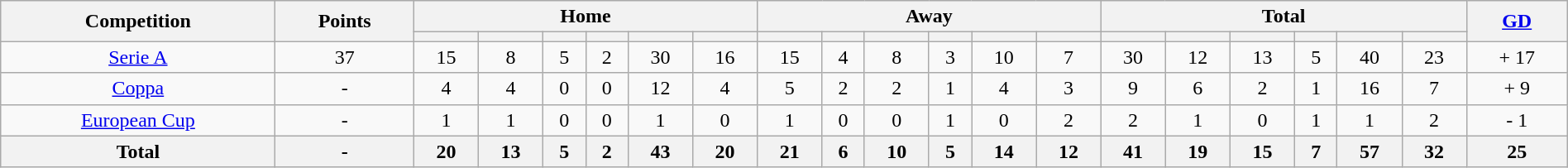<table class="wikitable" style="width:100%;margin:auto;clear:both;text-align:center;">
<tr>
<th rowspan="2">Competition</th>
<th rowspan="2">Points</th>
<th colspan="6">Home</th>
<th colspan="6">Away</th>
<th colspan="6">Total</th>
<th rowspan="2"><a href='#'>GD</a></th>
</tr>
<tr>
<th></th>
<th></th>
<th></th>
<th></th>
<th></th>
<th></th>
<th></th>
<th></th>
<th></th>
<th></th>
<th></th>
<th></th>
<th></th>
<th></th>
<th></th>
<th></th>
<th></th>
<th></th>
</tr>
<tr>
<td><a href='#'>Serie A</a></td>
<td>37</td>
<td>15</td>
<td>8</td>
<td>5</td>
<td>2</td>
<td>30</td>
<td>16</td>
<td>15</td>
<td>4</td>
<td>8</td>
<td>3</td>
<td>10</td>
<td>7</td>
<td>30</td>
<td>12</td>
<td>13</td>
<td>5</td>
<td>40</td>
<td>23</td>
<td>+ 17</td>
</tr>
<tr>
<td><a href='#'>Coppa</a></td>
<td>-</td>
<td>4</td>
<td>4</td>
<td>0</td>
<td>0</td>
<td>12</td>
<td>4</td>
<td>5</td>
<td>2</td>
<td>2</td>
<td>1</td>
<td>4</td>
<td>3</td>
<td>9</td>
<td>6</td>
<td>2</td>
<td>1</td>
<td>16</td>
<td>7</td>
<td>+ 9</td>
</tr>
<tr>
<td><a href='#'>European Cup</a></td>
<td>-</td>
<td>1</td>
<td>1</td>
<td>0</td>
<td>0</td>
<td>1</td>
<td>0</td>
<td>1</td>
<td>0</td>
<td>0</td>
<td>1</td>
<td>0</td>
<td>2</td>
<td>2</td>
<td>1</td>
<td>0</td>
<td>1</td>
<td>1</td>
<td>2</td>
<td>- 1</td>
</tr>
<tr>
<th>Total</th>
<th>-</th>
<th>20</th>
<th>13</th>
<th>5</th>
<th>2</th>
<th>43</th>
<th>20</th>
<th>21</th>
<th>6</th>
<th>10</th>
<th>5</th>
<th>14</th>
<th>12</th>
<th>41</th>
<th>19</th>
<th>15</th>
<th>7</th>
<th>57</th>
<th>32</th>
<th>25</th>
</tr>
</table>
